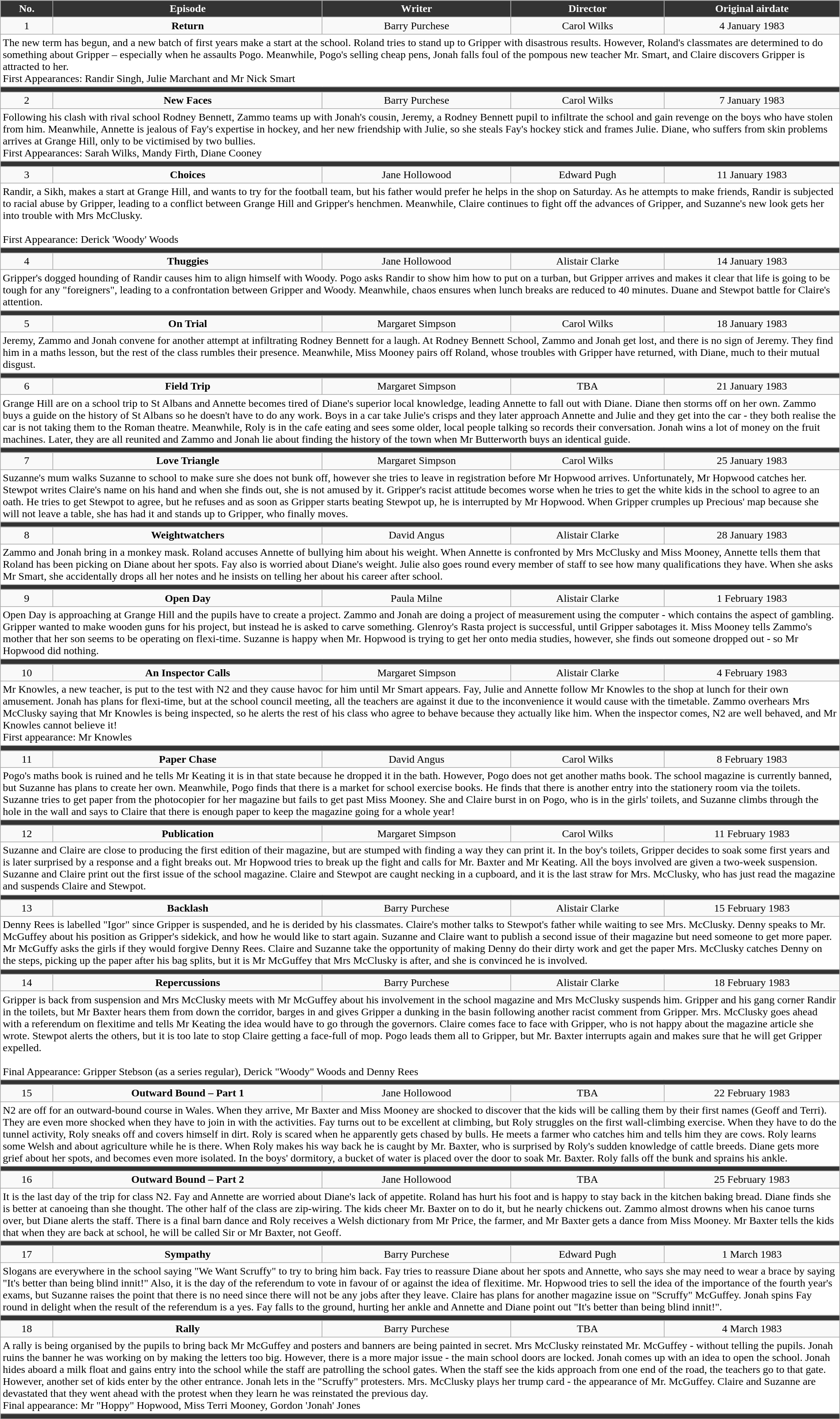<table class="wikitable" style="width:100%;">
<tr>
<th style="background-color: #333333; color:white">No.</th>
<th style="background: #333333; color:white">Episode</th>
<th style="background: #333333; color:white">Writer</th>
<th style="background: #333333; color:white">Director</th>
<th style="background: #333333; color:white">Original airdate</th>
</tr>
<tr>
<td align="center">1</td>
<td align="center"><strong>Return</strong></td>
<td align="center">Barry Purchese</td>
<td align="center">Carol Wilks</td>
<td align="center">4 January 1983</td>
</tr>
<tr>
<td style="background:white" colspan="5">The new term has begun, and a new batch of first years make a start at the school. Roland tries to stand up to Gripper with disastrous results. However, Roland's classmates are determined to do something about Gripper – especially when he assaults Pogo. Meanwhile, Pogo's selling cheap pens, Jonah falls foul of the pompous new teacher Mr. Smart, and Claire discovers Gripper is attracted to her. <br> First Appearances: Randir Singh, Julie Marchant and Mr Nick Smart</td>
</tr>
<tr style="background:#333333; height:2px">
<td colspan="5"></td>
</tr>
<tr>
<td align="center">2</td>
<td align="center"><strong>New Faces</strong></td>
<td align="center">Barry Purchese</td>
<td align="center">Carol Wilks</td>
<td align="center">7 January 1983</td>
</tr>
<tr>
<td style="background:white" colspan="5">Following his clash with rival school Rodney Bennett, Zammo teams up with Jonah's cousin, Jeremy, a Rodney Bennett pupil to infiltrate the school and gain revenge on the boys who have stolen from him. Meanwhile, Annette is jealous of Fay's expertise in hockey, and her new friendship with Julie, so she steals Fay's hockey stick and frames Julie. Diane, who suffers from skin problems arrives at Grange Hill, only to be victimised by two bullies. <br> First Appearances: Sarah Wilks, Mandy Firth, Diane Cooney</td>
</tr>
<tr style="background:#333333; height:2px">
<td colspan="5"></td>
</tr>
<tr>
<td align="center">3</td>
<td align="center"><strong>Choices</strong></td>
<td align="center">Jane Hollowood</td>
<td align="center">Edward Pugh</td>
<td align="center">11 January 1983</td>
</tr>
<tr>
<td style="background:white" colspan="5">Randir, a Sikh, makes a start at Grange Hill, and wants to try for the football team, but his father would prefer he helps in the shop on Saturday. As he attempts to make friends, Randir is subjected to racial abuse by Gripper, leading to a conflict between Grange Hill and Gripper's henchmen. Meanwhile, Claire continues to fight off the advances of Gripper, and Suzanne's new look gets her into trouble with Mrs McClusky.<br><br>First Appearance: Derick 'Woody' Woods</td>
</tr>
<tr style="background:#333333; height:2px">
<td colspan="5"></td>
</tr>
<tr>
<td align="center">4</td>
<td align="center"><strong>Thuggies</strong></td>
<td align="center">Jane Hollowood</td>
<td align="center">Alistair Clarke</td>
<td align="center">14 January 1983</td>
</tr>
<tr>
<td style="background:white" colspan="5">Gripper's dogged hounding of Randir causes him to align himself with Woody. Pogo asks Randir to show him how to put on a turban, but Gripper arrives and makes it clear that life is going to be tough for any "foreigners", leading to a confrontation between Gripper and Woody. Meanwhile, chaos ensures when lunch breaks are reduced to 40 minutes. Duane and Stewpot battle for Claire's attention.</td>
</tr>
<tr style="background:#333333; height:2px">
<td colspan="5"></td>
</tr>
<tr>
<td align="center">5</td>
<td align="center"><strong>On Trial</strong></td>
<td align="center">Margaret Simpson</td>
<td align="center">Carol Wilks</td>
<td align="center">18 January 1983</td>
</tr>
<tr>
<td style="background:white" colspan="5">Jeremy, Zammo and Jonah convene for another attempt at infiltrating Rodney Bennett for a laugh. At Rodney Bennett School, Zammo and Jonah get lost, and there is no sign of Jeremy. They find him in a maths lesson, but the rest of the class rumbles their presence. Meanwhile, Miss Mooney pairs off Roland, whose troubles with Gripper have returned, with Diane, much to their mutual disgust.</td>
</tr>
<tr style="background:#333333; height:2px">
<td colspan="5"></td>
</tr>
<tr>
<td align="center">6</td>
<td align="center"><strong>Field Trip</strong></td>
<td align="center">Margaret Simpson</td>
<td align="center">TBA</td>
<td align="center">21 January 1983</td>
</tr>
<tr>
<td style="background:white" colspan="5">Grange Hill are on a school trip to St Albans and Annette becomes tired of Diane's superior local knowledge, leading Annette to fall out with Diane. Diane then storms off on her own. Zammo buys a guide on the history of St Albans so he doesn't have to do any work. Boys in a car take Julie's crisps and they later approach Annette and Julie and they get into the car - they both realise the car is not taking them to the Roman theatre. Meanwhile, Roly is in the cafe eating and sees some older, local people talking so records their conversation. Jonah wins a lot of money on the fruit machines. Later, they are all reunited and Zammo and Jonah lie about finding the history of the town when Mr Butterworth buys an identical guide.</td>
</tr>
<tr style="background:#333333; height:2px">
<td colspan="5"></td>
</tr>
<tr>
<td align="center">7</td>
<td align="center"><strong>Love Triangle</strong></td>
<td align="center">Margaret Simpson</td>
<td align="center">Carol Wilks</td>
<td align="center">25 January 1983</td>
</tr>
<tr>
<td style="background:white" colspan="5">Suzanne's mum walks Suzanne to school to make sure she does not bunk off, however she tries to leave in registration before Mr Hopwood arrives. Unfortunately, Mr Hopwood catches her. Stewpot writes Claire's name on his hand and when she finds out, she is not amused by it. Gripper's racist attitude becomes worse when he tries to get the white kids in the school to agree to an oath. He tries to get Stewpot to agree, but he refuses and as soon as Gripper starts beating Stewpot up, he is interrupted by Mr Hopwood. When Gripper crumples up Precious' map because she will not leave a table, she has had it and stands up to Gripper, who finally moves.</td>
</tr>
<tr style="background:#333333; height:2px">
<td colspan="5"></td>
</tr>
<tr>
<td align="center">8</td>
<td align="center"><strong>Weightwatchers</strong></td>
<td align="center">David Angus</td>
<td align="center">Alistair Clarke</td>
<td align="center">28 January 1983</td>
</tr>
<tr>
<td style="background:white" colspan="5">Zammo and Jonah bring in a monkey mask. Roland accuses Annette of bullying him about his weight. When Annette is confronted by Mrs McClusky and Miss Mooney, Annette tells them that Roland has been picking on Diane about her spots. Fay also is worried about Diane's weight. Julie also goes round every member of staff to see how many qualifications they have. When she asks Mr Smart, she accidentally drops all her notes and he insists on telling her about his career after school.</td>
</tr>
<tr style="background:#333333; height:2px">
<td colspan="5"></td>
</tr>
<tr>
<td align="center">9</td>
<td align="center"><strong>Open Day</strong></td>
<td align="center">Paula Milne</td>
<td align="center">Alistair Clarke</td>
<td align="center">1 February 1983</td>
</tr>
<tr>
<td style="background:white" colspan="5">Open Day is approaching at Grange Hill and the pupils have to create a project. Zammo and Jonah are doing a project of measurement using the computer - which contains the aspect of gambling. Gripper wanted to make wooden guns for his project, but instead he is asked to carve something. Glenroy's Rasta project is successful, until Gripper sabotages it. Miss Mooney tells Zammo's mother that her son seems to be operating on flexi-time. Suzanne is happy when Mr. Hopwood is trying to get her onto media studies, however, she finds out someone dropped out - so Mr Hopwood did nothing.</td>
</tr>
<tr style="background:#333333; height:2px">
<td colspan="5"></td>
</tr>
<tr>
<td align="center">10</td>
<td align="center"><strong>An Inspector Calls</strong></td>
<td align="center">Margaret Simpson</td>
<td align="center">Alistair Clarke</td>
<td align="center">4 February 1983</td>
</tr>
<tr>
<td style="background:white" colspan="5">Mr Knowles, a new teacher, is put to the test with N2 and they cause havoc for him until Mr Smart appears. Fay, Julie and Annette follow Mr Knowles to the shop at lunch for their own amusement. Jonah has plans for flexi-time, but at the school council meeting, all the teachers are against it due to the inconvenience it would cause with the timetable. Zammo overhears Mrs McClusky saying that Mr Knowles is being inspected, so he alerts the rest of his class who agree to behave because they actually like him. When the inspector comes, N2 are well behaved, and Mr Knowles cannot believe it! <br> First appearance: Mr Knowles</td>
</tr>
<tr style="background:#333333; height:2px">
<td colspan="5"></td>
</tr>
<tr>
<td align="center">11</td>
<td align="center"><strong>Paper Chase</strong></td>
<td align="center">David Angus</td>
<td align="center">Carol Wilks</td>
<td align="center">8 February 1983</td>
</tr>
<tr>
<td style="background:white" colspan="5">Pogo's maths book is ruined and he tells Mr Keating it is in that state because he dropped it in the bath. However, Pogo does not get another maths book. The school magazine is currently banned, but Suzanne has plans to create her own. Meanwhile, Pogo finds that there is a market for school exercise books. He finds that there is another entry into the stationery room via the toilets. Suzanne tries to get paper from the photocopier for her magazine but fails to get past Miss Mooney. She and Claire burst in on Pogo, who is in the girls' toilets, and Suzanne climbs through the hole in the wall and says to Claire that there is enough paper to keep the magazine going for a whole year!</td>
</tr>
<tr style="background:#333333; height:2px">
<td colspan="5"></td>
</tr>
<tr>
<td align="center">12</td>
<td align="center"><strong>Publication</strong></td>
<td align="center">Margaret Simpson</td>
<td align="center">Carol Wilks</td>
<td align="center">11 February 1983</td>
</tr>
<tr>
<td style="background:white" colspan="5">Suzanne and Claire are close to producing the first edition of their magazine, but are stumped with finding a way they can print it. In the boy's toilets, Gripper decides to soak some first years and is later surprised by a response and a fight breaks out. Mr Hopwood tries to break up the fight and calls for Mr. Baxter and Mr Keating. All the boys involved are given a two-week suspension. Suzanne and Claire print out the first issue of the school magazine. Claire and Stewpot are caught necking in a cupboard, and it is the last straw for Mrs. McClusky, who has just read the magazine and suspends Claire and Stewpot.</td>
</tr>
<tr style="background:#333333; height:2px">
<td colspan="5"></td>
</tr>
<tr>
<td align="center">13</td>
<td align="center"><strong>Backlash</strong></td>
<td align="center">Barry Purchese</td>
<td align="center">Alistair Clarke</td>
<td align="center">15 February 1983</td>
</tr>
<tr>
<td style="background:white" colspan="5">Denny Rees is labelled "Igor" since Gripper is suspended, and he is derided by his classmates. Claire's mother talks to Stewpot's father while waiting to see Mrs. McClusky. Denny speaks to Mr. McGuffey about his position as Gripper's sidekick, and how he would like to start again. Suzanne and Claire want to publish a second issue of their magazine but need someone to get more paper. Mr McGuffy asks the girls if they would forgive Denny Rees. Claire and Suzanne take the opportunity of making Denny do their dirty work and get the paper Mrs. McClusky catches Denny on the steps, picking up the paper after his bag splits, but it is Mr McGuffey that Mrs McClusky is after, and she is convinced he is involved.</td>
</tr>
<tr style="background:#333333; height:2px">
<td colspan="5"></td>
</tr>
<tr>
<td align="center">14</td>
<td align="center"><strong>Repercussions</strong></td>
<td align="center">Barry Purchese</td>
<td align="center">Alistair Clarke</td>
<td align="center">18 February 1983</td>
</tr>
<tr>
<td style="background:white" colspan="5">Gripper is back from suspension and Mrs McClusky meets with Mr McGuffey about his involvement in the school magazine and Mrs McClusky suspends him. Gripper and his gang corner Randir in the toilets, but Mr Baxter hears them from down the corridor, barges in and gives Gripper a dunking in the basin following another racist comment from Gripper. Mrs. McClusky goes ahead with a referendum on flexitime and tells Mr Keating the idea would have to go through the governors. Claire comes face to face with Gripper, who is not happy about the magazine article she wrote. Stewpot alerts the others, but it is too late to stop Claire getting a face-full of mop. Pogo leads them all to Gripper, but Mr. Baxter interrupts again and makes sure that he will get Gripper expelled.<br><br>Final Appearance: Gripper Stebson (as a series regular), Derick "Woody" Woods and Denny Rees</td>
</tr>
<tr style="background:#333333; height:2px">
<td colspan="5"></td>
</tr>
<tr>
<td align="center">15</td>
<td align="center"><strong>Outward Bound – Part 1</strong></td>
<td align="center">Jane Hollowood</td>
<td align="center">TBA</td>
<td align="center">22 February 1983</td>
</tr>
<tr>
<td style="background:white" colspan="5">N2 are off for an outward-bound course in Wales. When they arrive, Mr Baxter and Miss Mooney are shocked to discover that the kids will be calling them by their first names (Geoff and Terri). They are even more shocked when they have to join in with the activities. Fay turns out to be excellent at climbing, but Roly struggles on the first wall-climbing exercise. When they have to do the tunnel activity, Roly sneaks off and covers himself in dirt. Roly is scared when he apparently gets chased by bulls. He meets a farmer who catches him and tells him they are cows. Roly learns some Welsh and about agriculture while he is there. When Roly makes his way back he is caught by Mr. Baxter, who is surprised by Roly's sudden knowledge of cattle breeds. Diane gets more grief about her spots, and becomes even more isolated. In the boys' dormitory, a bucket of water is placed over the door to soak Mr. Baxter. Roly falls off the bunk and sprains his ankle.</td>
</tr>
<tr style="background:#333333; height:2px">
<td colspan="5"></td>
</tr>
<tr>
<td align="center">16</td>
<td align="center"><strong>Outward Bound – Part 2</strong></td>
<td align="center">Jane Hollowood</td>
<td align="center">TBA</td>
<td align="center">25 February 1983</td>
</tr>
<tr>
<td style="background:white" colspan="5">It is the last day of the trip for class N2. Fay and Annette are worried about Diane's lack of appetite. Roland has hurt his foot and is happy to stay back in the kitchen baking bread. Diane finds she is better at canoeing than she thought. The other half of the class are zip-wiring. The kids cheer Mr. Baxter on to do it, but he nearly chickens out. Zammo almost drowns when his canoe turns over, but Diane alerts the staff. There is a final barn dance and Roly receives a Welsh dictionary from Mr Price, the farmer, and Mr Baxter gets a dance from Miss Mooney. Mr Baxter tells the kids that when they are back at school, he will be called Sir or Mr Baxter, not Geoff.</td>
</tr>
<tr style="background:#333333; height:2px">
<td colspan="5"></td>
</tr>
<tr>
<td align="center">17</td>
<td align="center"><strong>Sympathy</strong></td>
<td align="center">Barry Purchese</td>
<td align="center">Edward Pugh</td>
<td align="center">1 March 1983</td>
</tr>
<tr>
<td style="background:white" colspan="5">Slogans are everywhere in the school saying "We Want Scruffy" to try to bring him back. Fay tries to reassure Diane about her spots and Annette, who says she may need to wear a brace by saying "It's better than being blind innit!" Also, it is the day of the referendum to vote in favour of or against the idea of flexitime. Mr. Hopwood tries to sell the idea of the importance of the fourth year's exams, but Suzanne raises the point that there is no need since there will not be any jobs after they leave. Claire has plans for another magazine issue on "Scruffy" McGuffey. Jonah spins Fay round in delight when the result of the referendum is a yes. Fay falls to the ground, hurting her ankle and Annette and Diane point out "It's better than being blind innit!".</td>
</tr>
<tr style="background:#333333; height:2px">
<td colspan="5"></td>
</tr>
<tr>
<td align="center">18</td>
<td align="center"><strong>Rally</strong></td>
<td align="center">Barry Purchese</td>
<td align="center">TBA</td>
<td align="center">4 March 1983</td>
</tr>
<tr>
<td style="background:white" colspan="5">A rally is being organised by the pupils to bring back Mr McGuffey and posters and banners are being painted in secret. Mrs McClusky reinstated Mr. McGuffey - without telling the pupils. Jonah ruins the banner he was working on by making the letters too big. However, there is a more major issue - the main school doors are locked. Jonah comes up with an idea to open the school. Jonah hides aboard a milk float and gains entry into the school while the staff are patrolling the school gates. When the staff see the kids approach from one end of the road, the teachers go to that gate. However, another set of kids enter by the other entrance. Jonah lets in the "Scruffy" protesters. Mrs. McClusky plays her trump card - the appearance of Mr. McGuffey. Claire and Suzanne are devastated that they went ahead with the protest when they learn he was reinstated the previous day.<br>Final appearance: Mr "Hoppy" Hopwood, Miss Terri Mooney, Gordon 'Jonah' Jones</td>
</tr>
<tr style="background:#333333; height:2px">
<td colspan="5"></td>
</tr>
<tr>
</tr>
</table>
